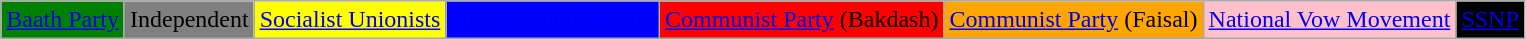<table class="wikitable">
<tr>
<td bgcolor="green"><a href='#'>Baath Party</a></td>
<td bgcolor="grey">Independent</td>
<td bgcolor="yellow"><a href='#'>Socialist Unionists</a></td>
<td bgcolor="blue"><a href='#'>Arab Socialist Union</a></td>
<td bgcolor="red"><a href='#'>Communist Party</a> (Bakdash)</td>
<td bgcolor="orange"><a href='#'>Communist Party</a> (Faisal)</td>
<td bgcolor="pink"><a href='#'>National Vow Movement</a></td>
<td bgcolor="black"><a href='#'>SSNP</a></td>
</tr>
</table>
